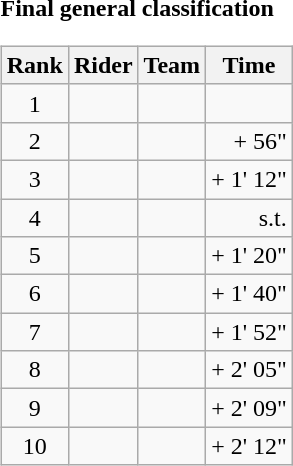<table>
<tr>
<td><strong>Final general classification</strong><br><table class="wikitable">
<tr>
<th scope="col">Rank</th>
<th scope="col">Rider</th>
<th scope="col">Team</th>
<th scope="col">Time</th>
</tr>
<tr>
<td style="text-align:center;">1</td>
<td></td>
<td></td>
<td style="text-align:right;"></td>
</tr>
<tr>
<td style="text-align:center;">2</td>
<td></td>
<td></td>
<td style="text-align:right;">+ 56"</td>
</tr>
<tr>
<td style="text-align:center;">3</td>
<td></td>
<td></td>
<td style="text-align:right;">+ 1' 12"</td>
</tr>
<tr>
<td style="text-align:center;">4</td>
<td></td>
<td></td>
<td style="text-align:right;">s.t.</td>
</tr>
<tr>
<td style="text-align:center;">5</td>
<td></td>
<td></td>
<td style="text-align:right;">+ 1' 20"</td>
</tr>
<tr>
<td style="text-align:center;">6</td>
<td></td>
<td></td>
<td style="text-align:right;">+ 1' 40"</td>
</tr>
<tr>
<td style="text-align:center;">7</td>
<td></td>
<td></td>
<td style="text-align:right;">+ 1' 52"</td>
</tr>
<tr>
<td style="text-align:center;">8</td>
<td></td>
<td></td>
<td style="text-align:right;">+ 2' 05"</td>
</tr>
<tr>
<td style="text-align:center;">9</td>
<td></td>
<td></td>
<td style="text-align:right;">+ 2' 09"</td>
</tr>
<tr>
<td style="text-align:center;">10</td>
<td></td>
<td></td>
<td style="text-align:right;">+ 2' 12"</td>
</tr>
</table>
</td>
</tr>
</table>
